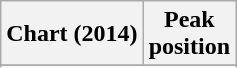<table class="wikitable plainrowheaders sortable">
<tr>
<th>Chart (2014)</th>
<th>Peak<br>position</th>
</tr>
<tr>
</tr>
<tr>
</tr>
<tr>
</tr>
<tr>
</tr>
<tr>
</tr>
<tr>
</tr>
<tr>
</tr>
<tr>
</tr>
</table>
